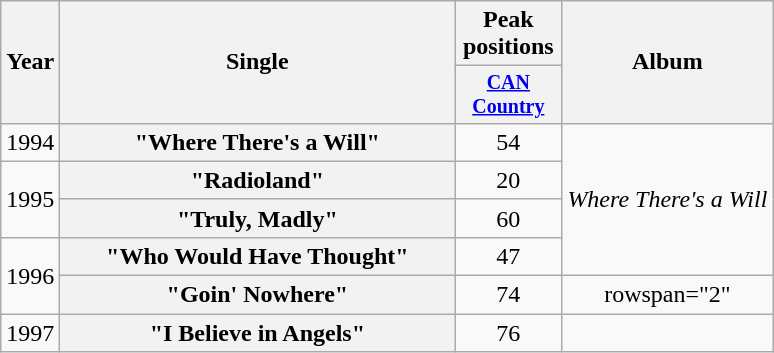<table class="wikitable plainrowheaders" style="text-align:center;">
<tr>
<th rowspan="2">Year</th>
<th rowspan="2" style="width:16em;">Single</th>
<th colspan="1">Peak positions</th>
<th rowspan="2">Album</th>
</tr>
<tr style="font-size:smaller;">
<th width="65"><a href='#'>CAN Country</a></th>
</tr>
<tr>
<td>1994</td>
<th scope="row">"Where There's a Will"</th>
<td>54</td>
<td align="left" rowspan="4"><em>Where There's a Will</em></td>
</tr>
<tr>
<td rowspan="2">1995</td>
<th scope="row">"Radioland"</th>
<td>20</td>
</tr>
<tr>
<th scope="row">"Truly, Madly"</th>
<td>60</td>
</tr>
<tr>
<td rowspan="2">1996</td>
<th scope="row">"Who Would Have Thought"</th>
<td>47</td>
</tr>
<tr>
<th scope="row">"Goin' Nowhere"</th>
<td>74</td>
<td>rowspan="2" </td>
</tr>
<tr>
<td>1997</td>
<th scope="row">"I Believe in Angels"</th>
<td>76</td>
</tr>
</table>
